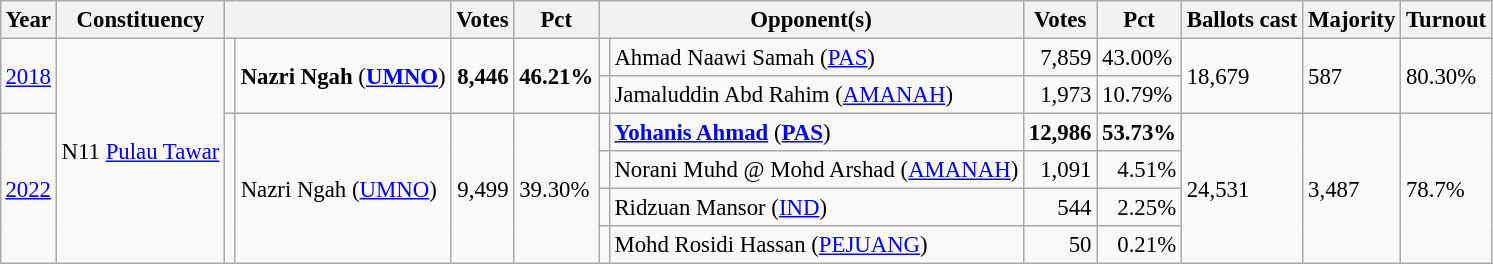<table class="wikitable" style="margin:0.5em ; font-size:95%">
<tr>
<th>Year</th>
<th>Constituency</th>
<th colspan=2></th>
<th>Votes</th>
<th>Pct</th>
<th colspan=2>Opponent(s)</th>
<th>Votes</th>
<th>Pct</th>
<th>Ballots cast</th>
<th>Majority</th>
<th>Turnout</th>
</tr>
<tr>
<td rowspan=2><a href='#'>2018</a></td>
<td rowspan=6>N11 <a href='#'>Pulau Tawar</a></td>
<td rowspan=2 ></td>
<td rowspan=2><strong>Nazri Ngah</strong> (<a href='#'><strong>UMNO</strong></a>)</td>
<td rowspan=2 align="right"><strong>8,446</strong></td>
<td rowspan=2><strong>46.21%</strong></td>
<td></td>
<td>Ahmad Naawi Samah (<a href='#'>PAS</a>)</td>
<td align="right">7,859</td>
<td>43.00%</td>
<td rowspan=2>18,679</td>
<td rowspan=2>587</td>
<td rowspan=2>80.30%</td>
</tr>
<tr>
<td></td>
<td>Jamaluddin Abd Rahim (<a href='#'>AMANAH</a>)</td>
<td align="right">1,973</td>
<td>10.79%</td>
</tr>
<tr>
<td rowspan=4><a href='#'>2022</a></td>
<td rowspan=4 ></td>
<td rowspan=4>Nazri Ngah (<a href='#'>UMNO</a>)</td>
<td rowspan=4 align="right">9,499</td>
<td rowspan=4>39.30%</td>
<td bgcolor=></td>
<td><strong><a href='#'>Yohanis Ahmad</a></strong> (<a href='#'><strong>PAS</strong></a>)</td>
<td align="right"><strong>12,986</strong></td>
<td><strong>53.73%</strong></td>
<td rowspan=4>24,531</td>
<td rowspan=4>3,487</td>
<td rowspan=4>78.7%</td>
</tr>
<tr>
<td></td>
<td>Norani Muhd @ Mohd Arshad (<a href='#'>AMANAH</a>)</td>
<td align="right">1,091</td>
<td align="right">4.51%</td>
</tr>
<tr>
<td></td>
<td>Ridzuan Mansor (<a href='#'>IND</a>)</td>
<td align="right">544</td>
<td align="right">2.25%</td>
</tr>
<tr>
<td bgcolor=></td>
<td>Mohd Rosidi Hassan (<a href='#'>PEJUANG</a>)</td>
<td align="right">50</td>
<td align="right">0.21%</td>
</tr>
</table>
